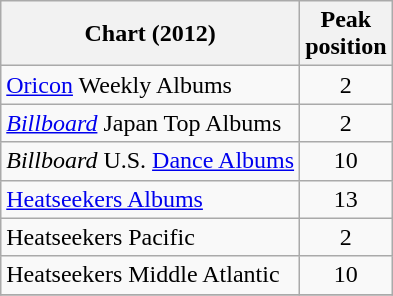<table class="wikitable sortable">
<tr>
<th>Chart (2012)</th>
<th>Peak<br>position</th>
</tr>
<tr>
<td><a href='#'>Oricon</a> Weekly Albums</td>
<td align="center">2</td>
</tr>
<tr>
<td><em><a href='#'>Billboard</a></em> Japan Top Albums</td>
<td align="center">2</td>
</tr>
<tr>
<td><em>Billboard</em> U.S. <a href='#'>Dance Albums</a></td>
<td align="center">10</td>
</tr>
<tr>
<td><a href='#'>Heatseekers Albums</a></td>
<td align="center">13</td>
</tr>
<tr>
<td>Heatseekers Pacific</td>
<td align="center">2</td>
</tr>
<tr>
<td>Heatseekers Middle Atlantic</td>
<td align="center">10</td>
</tr>
<tr>
</tr>
</table>
